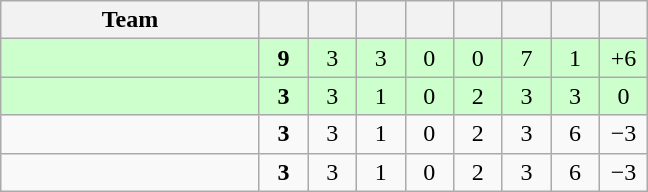<table class="wikitable" style="text-align: center;">
<tr>
<th width="165">Team</th>
<th width="25"></th>
<th width="25"></th>
<th width="25"></th>
<th width="25"></th>
<th width="25"></th>
<th width="25"></th>
<th width="25"></th>
<th width="25"></th>
</tr>
<tr bgcolor=#ccffcc>
<td align="left"></td>
<td><strong>9</strong></td>
<td>3</td>
<td>3</td>
<td>0</td>
<td>0</td>
<td>7</td>
<td>1</td>
<td>+6</td>
</tr>
<tr bgcolor=#ccffcc>
<td align="left"></td>
<td><strong>3</strong></td>
<td>3</td>
<td>1</td>
<td>0</td>
<td>2</td>
<td>3</td>
<td>3</td>
<td>0</td>
</tr>
<tr>
<td align="left"></td>
<td><strong>3</strong></td>
<td>3</td>
<td>1</td>
<td>0</td>
<td>2</td>
<td>3</td>
<td>6</td>
<td>−3</td>
</tr>
<tr>
<td align="left"></td>
<td><strong>3</strong></td>
<td>3</td>
<td>1</td>
<td>0</td>
<td>2</td>
<td>3</td>
<td>6</td>
<td>−3</td>
</tr>
</table>
